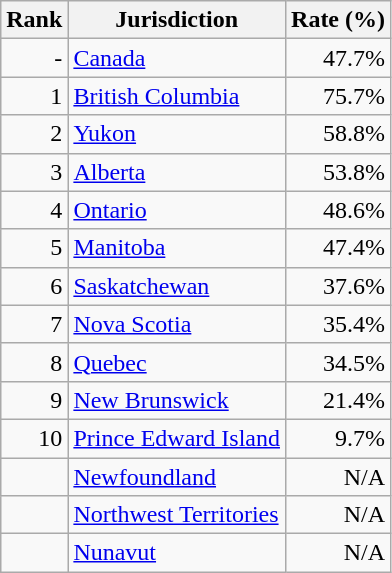<table class="wikitable sortable" style="text-align:right; margin-left:10px">
<tr>
<th>Rank</th>
<th align=center>Jurisdiction</th>
<th>Rate (%)</th>
</tr>
<tr>
<td>-</td>
<td align=left><a href='#'>Canada</a></td>
<td>47.7%</td>
</tr>
<tr>
<td>1</td>
<td align=left><a href='#'>British Columbia</a></td>
<td>75.7%</td>
</tr>
<tr>
<td>2</td>
<td align="left"><a href='#'>Yukon</a></td>
<td>58.8%</td>
</tr>
<tr>
<td>3</td>
<td align="left"><a href='#'>Alberta</a></td>
<td>53.8%</td>
</tr>
<tr>
<td>4</td>
<td align="left"><a href='#'>Ontario</a></td>
<td>48.6%</td>
</tr>
<tr>
<td>5</td>
<td align="left"><a href='#'>Manitoba</a></td>
<td>47.4%</td>
</tr>
<tr>
<td>6</td>
<td align="left"><a href='#'>Saskatchewan</a></td>
<td>37.6%</td>
</tr>
<tr>
<td>7</td>
<td align="left"><a href='#'>Nova Scotia</a></td>
<td>35.4%</td>
</tr>
<tr>
<td>8</td>
<td align="left"><a href='#'>Quebec</a></td>
<td>34.5%</td>
</tr>
<tr>
<td>9</td>
<td align="left"><a href='#'>New Brunswick</a></td>
<td>21.4%</td>
</tr>
<tr>
<td>10</td>
<td align="left"><a href='#'>Prince Edward Island</a></td>
<td>9.7%</td>
</tr>
<tr>
<td></td>
<td align=left><a href='#'>Newfoundland</a></td>
<td>N/A</td>
</tr>
<tr>
<td></td>
<td align=left><a href='#'>Northwest Territories</a></td>
<td>N/A</td>
</tr>
<tr>
<td></td>
<td align=left><a href='#'>Nunavut</a></td>
<td>N/A</td>
</tr>
</table>
